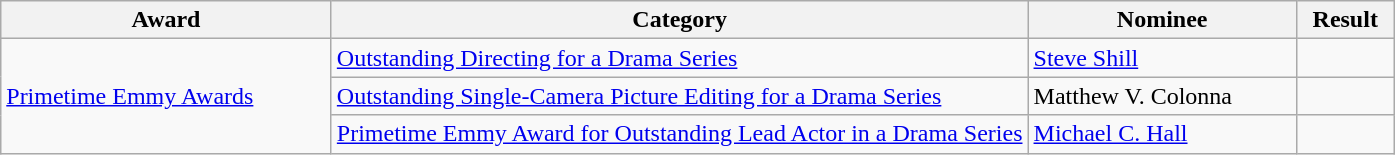<table class="wikitable sortable">
<tr>
<th>Award</th>
<th width=50%>Category</th>
<th>Nominee</th>
<th>Result</th>
</tr>
<tr>
<td rowspan=3><a href='#'>Primetime Emmy Awards</a></td>
<td><a href='#'>Outstanding Directing for a Drama Series</a></td>
<td><a href='#'>Steve Shill</a></td>
<td></td>
</tr>
<tr>
<td><a href='#'>Outstanding Single-Camera Picture Editing for a Drama Series</a></td>
<td>Matthew V. Colonna</td>
<td></td>
</tr>
<tr>
<td><a href='#'>Primetime Emmy Award for Outstanding Lead Actor in a Drama Series</a></td>
<td><a href='#'>Michael C. Hall</a></td>
<td></td>
</tr>
</table>
